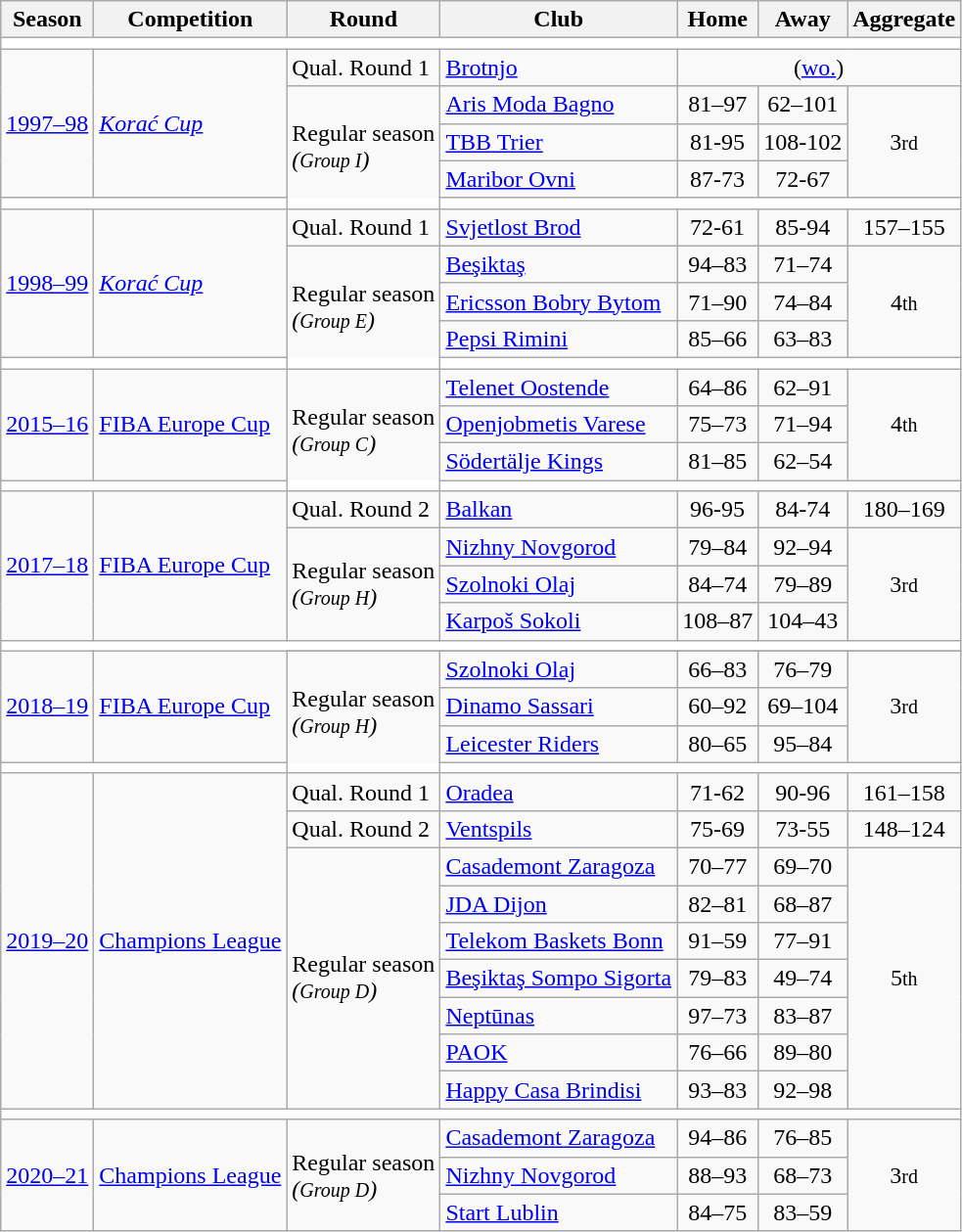<table class="wikitable collapsible collapsed" align="center" style="text-align:left;">
<tr>
<th>Season</th>
<th>Competition</th>
<th>Round</th>
<th>Club</th>
<th>Home</th>
<th>Away</th>
<th>Aggregate</th>
</tr>
<tr>
<td colspan=7 style="text-align: center;" bgcolor=white></td>
</tr>
<tr>
<td rowspan=4><a href='#'>1997–98</a></td>
<td rowspan=4><em><a href='#'>Korać Cup</a></em></td>
<td>Qual. Round 1</td>
<td> <a href='#'>Brotnjo</a></td>
<td align=center colspan=3>(<a href='#'>wo.</a>)</td>
</tr>
<tr>
<td rowspan=4>Regular season<br><em>(<small>Group I</small>)</em></td>
<td> <a href='#'>Aris Moda Bagno</a></td>
<td align=center>81–97</td>
<td align=center>62–101</td>
<td align=center rowspan=3>3<small>rd</small></td>
</tr>
<tr>
<td> <a href='#'>TBB Trier</a></td>
<td align=center>81-95</td>
<td align=center>108-102</td>
</tr>
<tr>
<td> <a href='#'>Maribor Ovni</a></td>
<td align=center>87-73</td>
<td align=center>72-67</td>
</tr>
<tr>
<td colspan=7 style="text-align: center;" bgcolor=white></td>
</tr>
<tr>
<td rowspan=4><a href='#'>1998–99</a></td>
<td rowspan=4><em><a href='#'>Korać Cup</a></em></td>
<td>Qual. Round 1</td>
<td> <a href='#'>Svjetlost Brod</a></td>
<td align=center>72-61</td>
<td align=center>85-94</td>
<td align=center>157–155</td>
</tr>
<tr>
<td rowspan=4>Regular season<br><em>(<small>Group E</small>)</em></td>
<td> <a href='#'>Beşiktaş</a></td>
<td align=center>94–83</td>
<td align=center>71–74</td>
<td align=center rowspan=3>4<small>th</small></td>
</tr>
<tr>
<td> <a href='#'>Ericsson Bobry Bytom</a></td>
<td align=center>71–90</td>
<td align=center>74–84</td>
</tr>
<tr>
<td> <a href='#'>Pepsi Rimini</a></td>
<td align=center>85–66</td>
<td align=center>63–83</td>
</tr>
<tr>
<td colspan=7 style="text-align: center;" bgcolor=white></td>
</tr>
<tr>
<td rowspan=3><a href='#'>2015–16</a></td>
<td rowspan=3><a href='#'>FIBA Europe Cup</a></td>
<td rowspan=4>Regular season<br><em>(<small>Group C</small>)</em></td>
<td> <a href='#'>Telenet Oostende</a></td>
<td align=center>64–86</td>
<td align=center>62–91</td>
<td align=center rowspan=3>4<small>th</small></td>
</tr>
<tr>
<td> <a href='#'>Openjobmetis Varese</a></td>
<td align=center>75–73</td>
<td align=center>71–94</td>
</tr>
<tr>
<td> <a href='#'>Södertälje Kings</a></td>
<td align=center>81–85</td>
<td align=center>62–54</td>
</tr>
<tr>
<td colspan=7 style="text-align: center;" bgcolor=white></td>
</tr>
<tr>
<td rowspan=4><a href='#'>2017–18</a></td>
<td rowspan=4><a href='#'>FIBA Europe Cup</a></td>
<td>Qual. Round 2</td>
<td> <a href='#'>Balkan</a></td>
<td align=center>96-95</td>
<td align=center>84-74</td>
<td align=center>180–169</td>
</tr>
<tr>
<td rowspan=3>Regular season<br><em>(<small>Group H</small>)</em></td>
<td> <a href='#'>Nizhny Novgorod</a></td>
<td align=center>79–84</td>
<td align=center>92–94</td>
<td align=center rowspan=3>3<small>rd</small></td>
</tr>
<tr>
<td> <a href='#'>Szolnoki Olaj</a></td>
<td align=center>84–74</td>
<td align=center>79–89</td>
</tr>
<tr>
<td> <a href='#'>Karpoš Sokoli</a></td>
<td align=center>108–87</td>
<td align=center>104–43</td>
</tr>
<tr>
<td colspan=7 style="text-align: center;" bgcolor=white></td>
</tr>
<tr>
<td rowspan=4><a href='#'>2018–19</a></td>
<td rowspan=4><a href='#'>FIBA Europe Cup</a></td>
</tr>
<tr>
<td rowspan=4>Regular season<br><em>(<small>Group H</small>)</em></td>
<td> <a href='#'>Szolnoki Olaj</a></td>
<td align=center>66–83</td>
<td align=center>76–79</td>
<td align=center rowspan=3>3<small>rd</small></td>
</tr>
<tr>
<td> <a href='#'>Dinamo Sassari</a></td>
<td align=center>60–92</td>
<td align=center>69–104</td>
</tr>
<tr>
<td> <a href='#'>Leicester Riders</a></td>
<td align=center>80–65</td>
<td align=center>95–84</td>
</tr>
<tr>
<td colspan=7 style="text-align: center;" bgcolor=white></td>
</tr>
<tr>
<td rowspan=9><a href='#'>2019–20</a></td>
<td rowspan=9><a href='#'>Champions League</a></td>
<td>Qual. Round 1</td>
<td> <a href='#'>Oradea</a></td>
<td align=center>71-62</td>
<td align=center>90-96</td>
<td align=center>161–158</td>
</tr>
<tr>
<td>Qual. Round 2</td>
<td> <a href='#'>Ventspils</a></td>
<td align=center>75-69</td>
<td align=center>73-55</td>
<td align=center>148–124</td>
</tr>
<tr>
<td rowspan=7>Regular season<br><em>(<small>Group D</small>)</em></td>
<td> <a href='#'>Casademont Zaragoza</a></td>
<td align=center>70–77</td>
<td align=center>69–70</td>
<td align=center rowspan=7>5<small>th</small></td>
</tr>
<tr>
<td> <a href='#'>JDA Dijon</a></td>
<td align=center>82–81</td>
<td align=center>68–87</td>
</tr>
<tr>
<td> <a href='#'>Telekom Baskets Bonn</a></td>
<td align=center>91–59</td>
<td align=center>77–91</td>
</tr>
<tr>
<td> <a href='#'>Beşiktaş Sompo Sigorta</a></td>
<td align=center>79–83</td>
<td align=center>49–74</td>
</tr>
<tr>
<td> <a href='#'>Neptūnas</a></td>
<td align=center>97–73</td>
<td align=center>83–87</td>
</tr>
<tr>
<td> <a href='#'>PAOK</a></td>
<td align=center>76–66</td>
<td align=center>89–80</td>
</tr>
<tr>
<td> <a href='#'>Happy Casa Brindisi</a></td>
<td align=center>93–83</td>
<td align=center>92–98</td>
</tr>
<tr>
<td colspan=7 style="text-align: center;" bgcolor=white></td>
</tr>
<tr>
<td rowspan=3><a href='#'>2020–21</a></td>
<td rowspan=3><a href='#'>Champions League</a></td>
<td rowspan=3>Regular season<br><em>(<small>Group D</small>)</em></td>
<td> <a href='#'>Casademont Zaragoza</a></td>
<td align=center>94–86</td>
<td align=center>76–85</td>
<td align=center rowspan=3>3<small>rd</small></td>
</tr>
<tr>
<td> <a href='#'>Nizhny Novgorod</a></td>
<td align=center>88–93</td>
<td align=center>68–73</td>
</tr>
<tr>
<td> <a href='#'>Start Lublin</a></td>
<td align=center>84–75</td>
<td align=center>83–59</td>
</tr>
</table>
